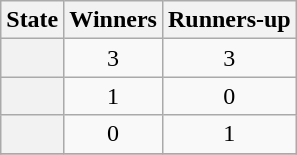<table class="wikitable plainrowheaders sortable">
<tr>
<th scope="col">State</th>
<th scope="col">Winners</th>
<th scope="col">Runners-up</th>
</tr>
<tr>
<th scope="row"></th>
<td align=center>3</td>
<td align=center>3</td>
</tr>
<tr>
<th scope="row"></th>
<td align=center>1</td>
<td align=center>0</td>
</tr>
<tr>
<th scope="row"></th>
<td align=center>0</td>
<td align=center>1</td>
</tr>
<tr>
</tr>
</table>
